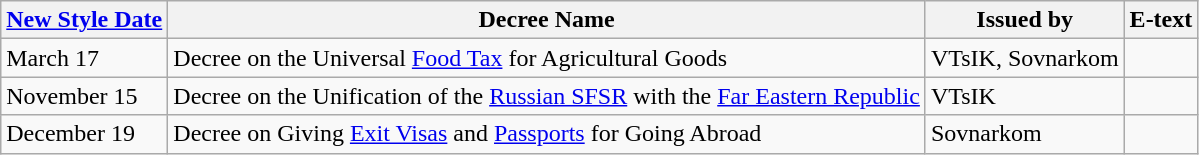<table class="wikitable">
<tr>
<th><a href='#'>New Style Date</a></th>
<th>Decree Name</th>
<th>Issued by</th>
<th>E-text</th>
</tr>
<tr>
<td>March 17</td>
<td>Decree on the Universal <a href='#'>Food Tax</a> for Agricultural Goods</td>
<td>VTsIK, Sovnarkom</td>
<td></td>
</tr>
<tr>
<td>November 15</td>
<td>Decree on the Unification of the <a href='#'>Russian SFSR</a> with the <a href='#'>Far Eastern Republic</a></td>
<td>VTsIK</td>
<td></td>
</tr>
<tr>
<td>December 19</td>
<td>Decree on Giving <a href='#'>Exit Visas</a> and <a href='#'>Passports</a> for Going Abroad</td>
<td>Sovnarkom</td>
<td></td>
</tr>
</table>
